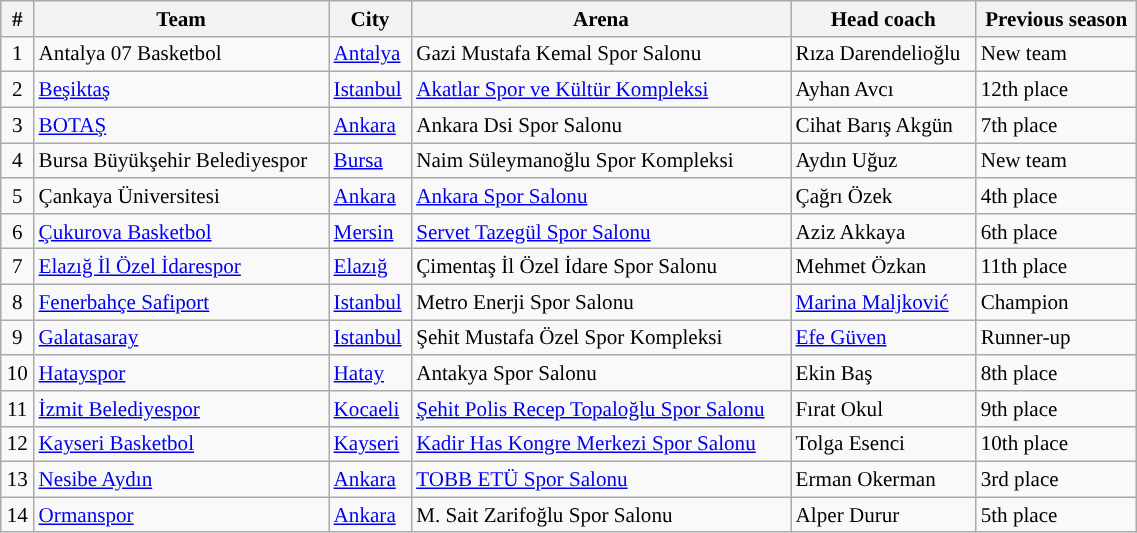<table class="wikitable" style="font-size:88%; width:60%;">
<tr>
<th>#</th>
<th>Team</th>
<th>City</th>
<th>Arena</th>
<th>Head coach</th>
<th>Previous season</th>
</tr>
<tr>
<td align="center">1</td>
<td>Antalya 07 Basketbol</td>
<td><a href='#'>Antalya</a></td>
<td>Gazi Mustafa Kemal Spor Salonu</td>
<td> Rıza Darendelioğlu</td>
<td>New team</td>
</tr>
<tr>
<td align="center">2</td>
<td><a href='#'>Beşiktaş</a></td>
<td><a href='#'>Istanbul</a></td>
<td><a href='#'>Akatlar Spor ve Kültür Kompleksi</a></td>
<td> Ayhan Avcı</td>
<td>12th place</td>
</tr>
<tr>
<td align="center">3</td>
<td><a href='#'>BOTAŞ</a></td>
<td><a href='#'>Ankara</a></td>
<td>Ankara Dsi Spor Salonu</td>
<td> Cihat Barış Akgün</td>
<td>7th place</td>
</tr>
<tr>
<td align="center">4</td>
<td>Bursa Büyükşehir Belediyespor</td>
<td><a href='#'>Bursa</a></td>
<td>Naim Süleymanoğlu Spor Kompleksi</td>
<td> Aydın Uğuz</td>
<td>New team</td>
</tr>
<tr>
<td align="center">5</td>
<td>Çankaya Üniversitesi</td>
<td><a href='#'>Ankara</a></td>
<td><a href='#'>Ankara Spor Salonu</a></td>
<td> Çağrı Özek</td>
<td>4th place</td>
</tr>
<tr>
<td align="center">6</td>
<td><a href='#'>Çukurova Basketbol</a></td>
<td><a href='#'>Mersin</a></td>
<td><a href='#'>Servet Tazegül Spor Salonu</a></td>
<td> Aziz Akkaya</td>
<td>6th place</td>
</tr>
<tr>
<td align="center">7</td>
<td><a href='#'>Elazığ İl Özel İdarespor</a></td>
<td><a href='#'>Elazığ</a></td>
<td>Çimentaş İl Özel İdare Spor Salonu</td>
<td> Mehmet Özkan</td>
<td>11th place</td>
</tr>
<tr>
<td align="center">8</td>
<td><a href='#'>Fenerbahçe Safiport</a></td>
<td><a href='#'>Istanbul</a></td>
<td>Metro Enerji Spor Salonu</td>
<td> <a href='#'>Marina Maljković</a></td>
<td>Champion</td>
</tr>
<tr>
<td align="center">9</td>
<td><a href='#'>Galatasaray</a></td>
<td><a href='#'>Istanbul</a></td>
<td>Şehit Mustafa Özel Spor Kompleksi</td>
<td> <a href='#'>Efe Güven</a></td>
<td>Runner-up</td>
</tr>
<tr>
<td align="center">10</td>
<td><a href='#'>Hatayspor</a></td>
<td><a href='#'>Hatay</a></td>
<td>Antakya Spor Salonu</td>
<td> Ekin Baş</td>
<td>8th place</td>
</tr>
<tr>
<td align="center">11</td>
<td><a href='#'>İzmit Belediyespor</a></td>
<td><a href='#'>Kocaeli</a></td>
<td><a href='#'>Şehit Polis Recep Topaloğlu Spor Salonu</a></td>
<td> Fırat Okul</td>
<td>9th place</td>
</tr>
<tr>
<td align="center">12</td>
<td><a href='#'>Kayseri Basketbol</a></td>
<td><a href='#'>Kayseri</a></td>
<td><a href='#'>Kadir Has Kongre Merkezi Spor Salonu</a></td>
<td> Tolga Esenci</td>
<td>10th place</td>
</tr>
<tr>
<td align="center">13</td>
<td><a href='#'>Nesibe Aydın</a></td>
<td><a href='#'>Ankara</a></td>
<td><a href='#'>TOBB ETÜ Spor Salonu</a></td>
<td> Erman Okerman</td>
<td>3rd place</td>
</tr>
<tr>
<td align="center">14</td>
<td><a href='#'>Ormanspor</a></td>
<td><a href='#'>Ankara</a></td>
<td>M. Sait Zarifoğlu Spor Salonu</td>
<td> Alper Durur</td>
<td>5th place</td>
</tr>
</table>
